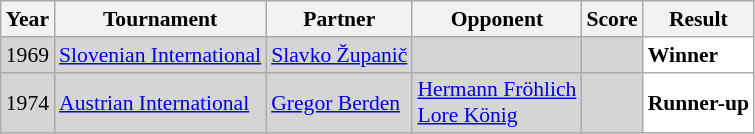<table class="sortable wikitable" style="font-size: 90%;">
<tr>
<th>Year</th>
<th>Tournament</th>
<th>Partner</th>
<th>Opponent</th>
<th>Score</th>
<th>Result</th>
</tr>
<tr style="background:#D5D5D5">
<td align="center">1969</td>
<td align="left"><a href='#'>Slovenian International</a></td>
<td align="left"> <a href='#'>Slavko Županič</a></td>
<td align="left"></td>
<td align="left"></td>
<td style="text-align:left; background:white"> <strong>Winner</strong></td>
</tr>
<tr style="background:#D5D5D5">
<td align="center">1974</td>
<td align="left"><a href='#'>Austrian International</a></td>
<td align="left"> <a href='#'>Gregor Berden</a></td>
<td align="left"> <a href='#'>Hermann Fröhlich</a><br> <a href='#'>Lore König</a></td>
<td align="left"></td>
<td style="text-align:left; background:white"> <strong>Runner-up</strong></td>
</tr>
</table>
